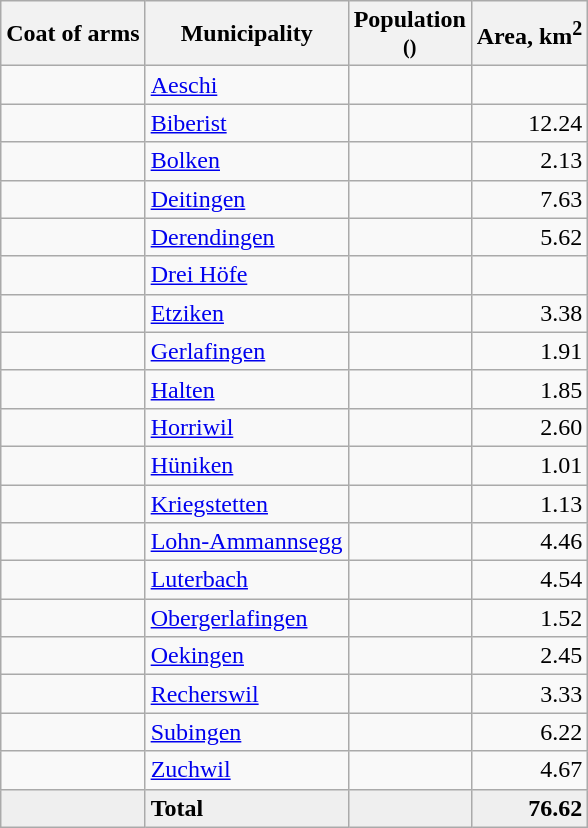<table class="wikitable">
<tr>
<th>Coat of arms</th>
<th>Municipality</th>
<th>Population<br><small>()</small></th>
<th>Area, km<sup>2</sup></th>
</tr>
<tr>
<td align="center"></td>
<td><a href='#'>Aeschi</a></td>
<td align="center"></td>
<td align="right"></td>
</tr>
<tr>
<td align="center"></td>
<td><a href='#'>Biberist</a></td>
<td align="center"></td>
<td align="right">12.24</td>
</tr>
<tr>
<td align="center"></td>
<td><a href='#'>Bolken</a></td>
<td align="center"></td>
<td align="right">2.13</td>
</tr>
<tr>
<td align="center"></td>
<td><a href='#'>Deitingen</a></td>
<td align="center"></td>
<td align="right">7.63</td>
</tr>
<tr>
<td align="center"></td>
<td><a href='#'>Derendingen</a></td>
<td align="center"></td>
<td align="right">5.62</td>
</tr>
<tr>
<td align="center"></td>
<td><a href='#'>Drei Höfe</a></td>
<td align="center"></td>
<td align="right"></td>
</tr>
<tr>
<td align="center"></td>
<td><a href='#'>Etziken</a></td>
<td align="center"></td>
<td align="right">3.38</td>
</tr>
<tr>
<td align="center"></td>
<td><a href='#'>Gerlafingen</a></td>
<td align="center"></td>
<td align="right">1.91</td>
</tr>
<tr>
<td align="center"></td>
<td><a href='#'>Halten</a></td>
<td align="center"></td>
<td align="right">1.85</td>
</tr>
<tr>
<td align="center"></td>
<td><a href='#'>Horriwil</a></td>
<td align="center"></td>
<td align="right">2.60</td>
</tr>
<tr>
<td align="center"></td>
<td><a href='#'>Hüniken</a></td>
<td align="center"></td>
<td align="right">1.01</td>
</tr>
<tr>
<td align="center"></td>
<td><a href='#'>Kriegstetten</a></td>
<td align="center"></td>
<td align="right">1.13</td>
</tr>
<tr>
<td align="center"></td>
<td><a href='#'>Lohn-Ammannsegg</a></td>
<td align="center"></td>
<td align="right">4.46</td>
</tr>
<tr>
<td align="center"></td>
<td><a href='#'>Luterbach</a></td>
<td align="center"></td>
<td align="right">4.54</td>
</tr>
<tr>
<td align="center"></td>
<td><a href='#'>Obergerlafingen</a></td>
<td align="center"></td>
<td align="right">1.52</td>
</tr>
<tr>
<td align="center"></td>
<td><a href='#'>Oekingen</a></td>
<td align="center"></td>
<td align="right">2.45</td>
</tr>
<tr>
<td align="center"></td>
<td><a href='#'>Recherswil</a></td>
<td align="center"></td>
<td align="right">3.33</td>
</tr>
<tr>
<td align="center"></td>
<td><a href='#'>Subingen</a></td>
<td align="center"></td>
<td align="right">6.22</td>
</tr>
<tr>
<td align="center"></td>
<td><a href='#'>Zuchwil</a></td>
<td align="center"></td>
<td align="right">4.67</td>
</tr>
<tr>
<td bgcolor="#EFEFEF"></td>
<td bgcolor="#EFEFEF"><strong>Total</strong></td>
<td bgcolor="#EFEFEF" align="center"><strong></strong></td>
<td bgcolor="#EFEFEF" align="right"><strong>76.62</strong></td>
</tr>
</table>
